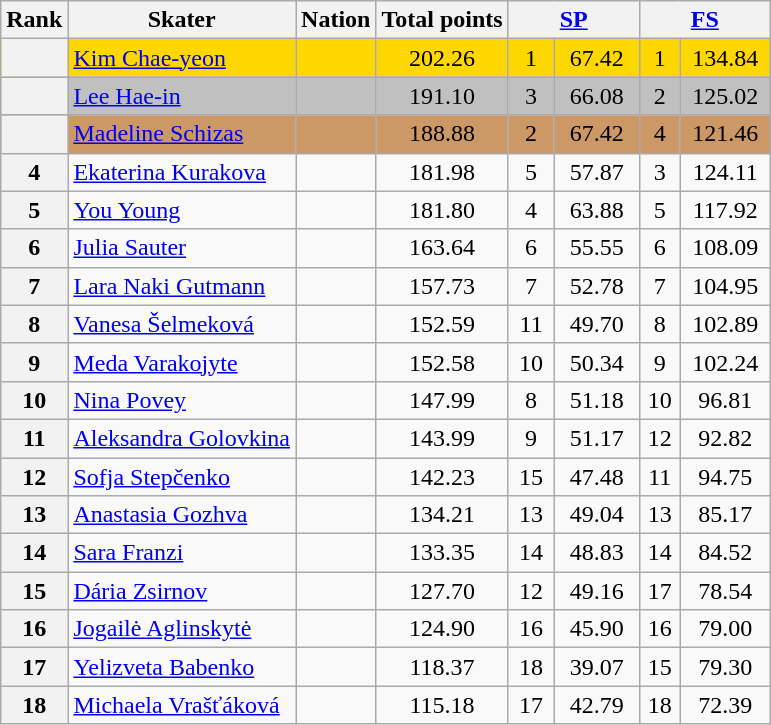<table class="wikitable sortable" style="text-align:left">
<tr>
<th scope="col">Rank</th>
<th scope="col">Skater</th>
<th scope="col">Nation</th>
<th scope="col">Total points</th>
<th scope="col" colspan="2" width="80px"><a href='#'>SP</a></th>
<th scope="col" colspan="2" width="80px"><a href='#'>FS</a></th>
</tr>
<tr bgcolor="gold">
<th scope="row"></th>
<td><a href='#'>Kim Chae-yeon</a></td>
<td></td>
<td align="center">202.26</td>
<td align="center">1</td>
<td align="center">67.42</td>
<td align="center">1</td>
<td align="center">134.84</td>
</tr>
<tr bgcolor="silver">
<th scope="row"></th>
<td><a href='#'>Lee Hae-in</a></td>
<td></td>
<td align="center">191.10</td>
<td align="center">3</td>
<td align="center">66.08</td>
<td align="center">2</td>
<td align="center">125.02</td>
</tr>
<tr bgcolor="cc9966">
<th scope="row"></th>
<td><a href='#'>Madeline Schizas</a></td>
<td></td>
<td align="center">188.88</td>
<td align="center">2</td>
<td align="center">67.42</td>
<td align="center">4</td>
<td align="center">121.46</td>
</tr>
<tr>
<th scope="row">4</th>
<td><a href='#'>Ekaterina Kurakova</a></td>
<td></td>
<td align="center">181.98</td>
<td align="center">5</td>
<td align="center">57.87</td>
<td align="center">3</td>
<td align="center">124.11</td>
</tr>
<tr>
<th scope="row">5</th>
<td><a href='#'>You Young</a></td>
<td></td>
<td align="center">181.80</td>
<td align="center">4</td>
<td align="center">63.88</td>
<td align="center">5</td>
<td align="center">117.92</td>
</tr>
<tr>
<th scope="row">6</th>
<td><a href='#'>Julia Sauter</a></td>
<td></td>
<td align="center">163.64</td>
<td align="center">6</td>
<td align="center">55.55</td>
<td align="center">6</td>
<td align="center">108.09</td>
</tr>
<tr>
<th scope="row">7</th>
<td><a href='#'>Lara Naki Gutmann</a></td>
<td></td>
<td align="center">157.73</td>
<td align="center">7</td>
<td align="center">52.78</td>
<td align="center">7</td>
<td align="center">104.95</td>
</tr>
<tr>
<th scope="row">8</th>
<td><a href='#'>Vanesa Šelmeková</a></td>
<td></td>
<td align="center">152.59</td>
<td align="center">11</td>
<td align="center">49.70</td>
<td align="center">8</td>
<td align="center">102.89</td>
</tr>
<tr>
<th scope="row">9</th>
<td><a href='#'>Meda Varakojyte</a></td>
<td></td>
<td align="center">152.58</td>
<td align="center">10</td>
<td align="center">50.34</td>
<td align="center">9</td>
<td align="center">102.24</td>
</tr>
<tr>
<th scope="row">10</th>
<td><a href='#'>Nina Povey</a></td>
<td></td>
<td align="center">147.99</td>
<td align="center">8</td>
<td align="center">51.18</td>
<td align="center">10</td>
<td align="center">96.81</td>
</tr>
<tr>
<th scope="row">11</th>
<td><a href='#'>Aleksandra Golovkina</a></td>
<td></td>
<td align="center">143.99</td>
<td align="center">9</td>
<td align="center">51.17</td>
<td align="center">12</td>
<td align="center">92.82</td>
</tr>
<tr>
<th scope="row">12</th>
<td><a href='#'>Sofja Stepčenko</a></td>
<td></td>
<td align="center">142.23</td>
<td align="center">15</td>
<td align="center">47.48</td>
<td align="center">11</td>
<td align="center">94.75</td>
</tr>
<tr>
<th scope="row">13</th>
<td><a href='#'>Anastasia Gozhva</a></td>
<td></td>
<td align="center">134.21</td>
<td align="center">13</td>
<td align="center">49.04</td>
<td align="center">13</td>
<td align="center">85.17</td>
</tr>
<tr>
<th scope="row">14</th>
<td><a href='#'>Sara Franzi</a></td>
<td></td>
<td align="center">133.35</td>
<td align="center">14</td>
<td align="center">48.83</td>
<td align="center">14</td>
<td align="center">84.52</td>
</tr>
<tr>
<th scope="row">15</th>
<td><a href='#'>Dária Zsirnov</a></td>
<td></td>
<td align="center">127.70</td>
<td align="center">12</td>
<td align="center">49.16</td>
<td align="center">17</td>
<td align="center">78.54</td>
</tr>
<tr>
<th scope="row">16</th>
<td><a href='#'>Jogailė Aglinskytė</a></td>
<td></td>
<td align="center">124.90</td>
<td align="center">16</td>
<td align="center">45.90</td>
<td align="center">16</td>
<td align="center">79.00</td>
</tr>
<tr>
<th scope="row">17</th>
<td><a href='#'>Yelizveta Babenko</a></td>
<td></td>
<td align="center">118.37</td>
<td align="center">18</td>
<td align="center">39.07</td>
<td align="center">15</td>
<td align="center">79.30</td>
</tr>
<tr>
<th scope="row">18</th>
<td><a href='#'>Michaela Vrašťáková</a></td>
<td></td>
<td align="center">115.18</td>
<td align="center">17</td>
<td align="center">42.79</td>
<td align="center">18</td>
<td align="center">72.39</td>
</tr>
</table>
